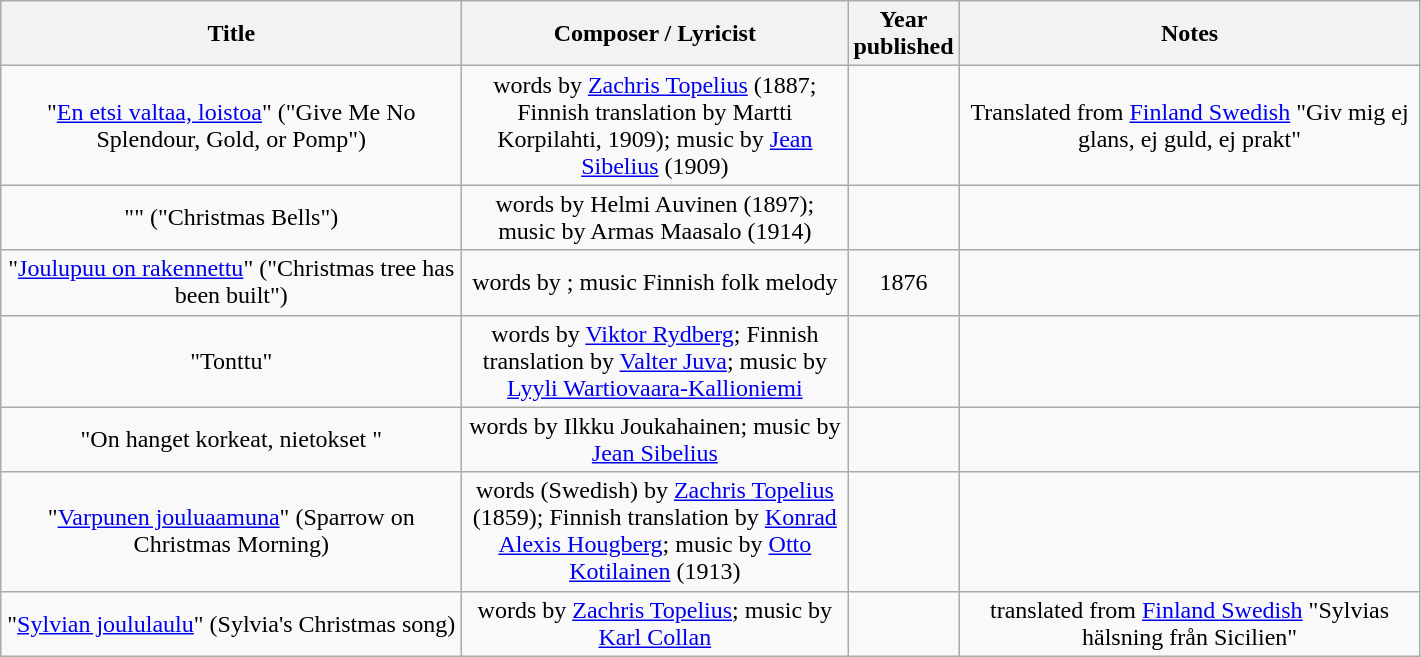<table class="wikitable" style="text-align:center;">
<tr>
<th width="300">Title</th>
<th width="250">Composer / Lyricist</th>
<th width="20">Year published</th>
<th width="300">Notes</th>
</tr>
<tr>
<td>"<a href='#'>En etsi valtaa, loistoa</a>" ("Give Me No Splendour, Gold, or Pomp")</td>
<td>words by <a href='#'>Zachris Topelius</a> (1887; Finnish translation by Martti Korpilahti, 1909); music by <a href='#'>Jean Sibelius</a> (1909)</td>
<td></td>
<td>Translated from <a href='#'>Finland Swedish</a> "Giv mig ej glans, ej guld, ej prakt"</td>
</tr>
<tr>
<td>"" ("Christmas Bells")</td>
<td>words by Helmi Auvinen (1897); music by Armas Maasalo (1914)</td>
<td></td>
<td></td>
</tr>
<tr>
<td>"<a href='#'>Joulupuu on rakennettu</a>" ("Christmas tree has been built")</td>
<td>words by ; music Finnish folk melody</td>
<td>1876</td>
<td></td>
</tr>
<tr>
<td>"Tonttu"</td>
<td>words by <a href='#'>Viktor Rydberg</a>; Finnish translation by <a href='#'>Valter Juva</a>; music by <a href='#'>Lyyli Wartiovaara-Kallioniemi</a></td>
<td></td>
<td></td>
</tr>
<tr>
<td>"On hanget korkeat, nietokset "</td>
<td>words by Ilkku Joukahainen; music by <a href='#'>Jean Sibelius</a></td>
<td></td>
<td></td>
</tr>
<tr>
<td>"<a href='#'>Varpunen jouluaamuna</a>" (Sparrow on Christmas Morning)</td>
<td>words (Swedish) by <a href='#'>Zachris Topelius</a> (1859); Finnish translation by <a href='#'>Konrad Alexis Hougberg</a>; music by <a href='#'>Otto Kotilainen</a> (1913)</td>
<td></td>
<td></td>
</tr>
<tr>
<td>"<a href='#'>Sylvian joululaulu</a>" (Sylvia's Christmas song)</td>
<td>words by <a href='#'>Zachris Topelius</a>; music by <a href='#'>Karl Collan</a></td>
<td></td>
<td>translated from <a href='#'>Finland Swedish</a> "Sylvias hälsning från Sicilien"</td>
</tr>
</table>
